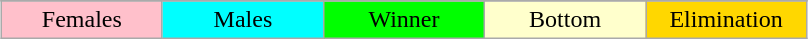<table class="wikitable" style="margin:1em auto; text-align:center;" font-size:95%; width:95%">
<tr>
</tr>
<tr>
<td style="background:pink; width:100px;">Females</td>
<td style="background:cyan; width:100px;">Males</td>
<td style="background:lime; width:100px;">Winner</td>
<td style="background:#FFFFCC; width:100px;">Bottom</td>
<td style="background:gold; width:100px;">Elimination</td>
</tr>
</table>
